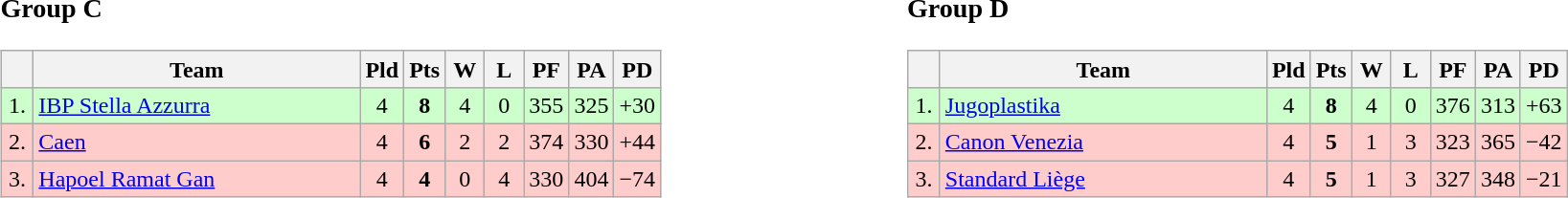<table>
<tr>
<td style="vertical-align:top; width:33%;"><br><h3>Group C</h3><table class="wikitable" style="text-align:center">
<tr>
<th width=15></th>
<th width=220>Team</th>
<th width=20>Pld</th>
<th width=20>Pts</th>
<th width=20>W</th>
<th width=20>L</th>
<th width=20>PF</th>
<th width=20>PA</th>
<th width=20>PD</th>
</tr>
<tr style="background: #ccffcc;">
<td>1.</td>
<td align=left> <a href='#'>IBP Stella Azzurra</a></td>
<td>4</td>
<td><strong>8</strong></td>
<td>4</td>
<td>0</td>
<td>355</td>
<td>325</td>
<td>+30</td>
</tr>
<tr style="background: #ffcccc;">
<td>2.</td>
<td align=left> <a href='#'>Caen</a></td>
<td>4</td>
<td><strong>6</strong></td>
<td>2</td>
<td>2</td>
<td>374</td>
<td>330</td>
<td>+44</td>
</tr>
<tr style="background: #ffcccc;">
<td>3.</td>
<td align=left> <a href='#'>Hapoel Ramat Gan</a></td>
<td>4</td>
<td><strong>4</strong></td>
<td>0</td>
<td>4</td>
<td>330</td>
<td>404</td>
<td>−74</td>
</tr>
</table>
</td>
<td style="vertical-align:top; width:33%;"><br><h3>Group D</h3><table class="wikitable" style="text-align:center">
<tr>
<th width=15></th>
<th width=220>Team</th>
<th width=20>Pld</th>
<th width=20>Pts</th>
<th width=20>W</th>
<th width=20>L</th>
<th width=20>PF</th>
<th width=20>PA</th>
<th width=20>PD</th>
</tr>
<tr style="background: #ccffcc;">
<td>1.</td>
<td align=left> <a href='#'>Jugoplastika</a></td>
<td>4</td>
<td><strong>8</strong></td>
<td>4</td>
<td>0</td>
<td>376</td>
<td>313</td>
<td>+63</td>
</tr>
<tr style="background: #ffcccc;">
<td>2.</td>
<td align=left> <a href='#'>Canon Venezia</a></td>
<td>4</td>
<td><strong>5</strong></td>
<td>1</td>
<td>3</td>
<td>323</td>
<td>365</td>
<td>−42</td>
</tr>
<tr style="background: #ffcccc;">
<td>3.</td>
<td align=left> <a href='#'>Standard Liège</a></td>
<td>4</td>
<td><strong>5</strong></td>
<td>1</td>
<td>3</td>
<td>327</td>
<td>348</td>
<td>−21</td>
</tr>
</table>
</td>
</tr>
</table>
